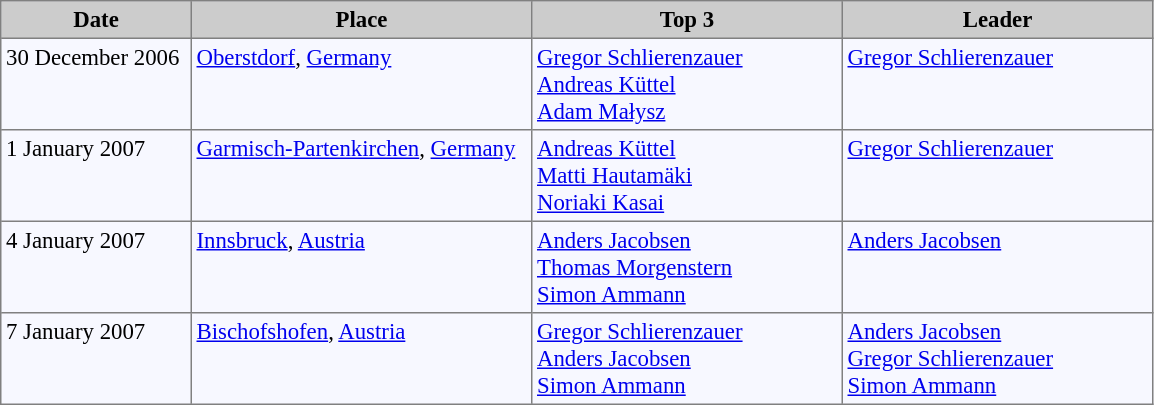<table bgcolor="#f7f8ff" cellpadding="3" cellspacing="0" border="1" style="font-size: 95%; border: gray solid 1px; border-collapse: collapse;">
<tr bgcolor="#CCCCCC">
<td align="center" width="120"><strong>Date</strong></td>
<td align="center" width="220"><strong>Place</strong></td>
<td align="center" width="200"><strong>Top 3</strong></td>
<td align="center" width="200"><strong>Leader</strong></td>
</tr>
<tr align="left" valign="top">
<td>30 December 2006</td>
<td> <a href='#'>Oberstdorf</a>, <a href='#'>Germany</a></td>
<td> <a href='#'>Gregor Schlierenzauer</a><br>  <a href='#'>Andreas Küttel</a><br>  <a href='#'>Adam Małysz</a></td>
<td> <a href='#'>Gregor Schlierenzauer</a></td>
</tr>
<tr align="left" valign="top">
<td>1 January 2007</td>
<td> <a href='#'>Garmisch-Partenkirchen</a>, <a href='#'>Germany</a></td>
<td> <a href='#'>Andreas Küttel</a><br>  <a href='#'>Matti Hautamäki</a><br>  <a href='#'>Noriaki Kasai</a></td>
<td> <a href='#'>Gregor Schlierenzauer</a></td>
</tr>
<tr align="left" valign="top">
<td>4 January 2007</td>
<td> <a href='#'>Innsbruck</a>, <a href='#'>Austria</a></td>
<td> <a href='#'>Anders Jacobsen</a><br>  <a href='#'>Thomas Morgenstern</a><br>  <a href='#'>Simon Ammann</a></td>
<td> <a href='#'>Anders Jacobsen</a></td>
</tr>
<tr align="left" valign="top">
<td>7 January 2007</td>
<td> <a href='#'>Bischofshofen</a>, <a href='#'>Austria</a></td>
<td> <a href='#'>Gregor Schlierenzauer</a><br> <a href='#'>Anders Jacobsen</a><br> <a href='#'>Simon Ammann</a></td>
<td> <a href='#'>Anders Jacobsen</a><br> <a href='#'>Gregor Schlierenzauer</a><br> <a href='#'>Simon Ammann</a></td>
</tr>
</table>
